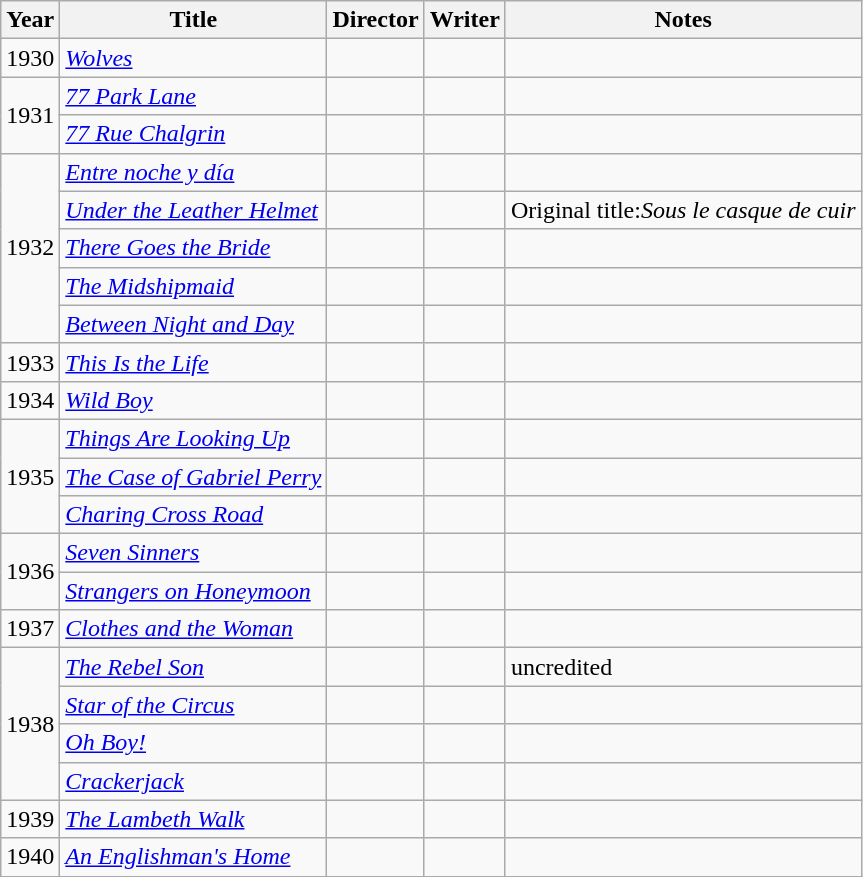<table class="wikitable">
<tr>
<th>Year</th>
<th>Title</th>
<th>Director</th>
<th>Writer</th>
<th>Notes</th>
</tr>
<tr>
<td>1930</td>
<td><em><a href='#'>Wolves</a></em></td>
<td></td>
<td></td>
<td></td>
</tr>
<tr>
<td rowspan="2">1931</td>
<td><em><a href='#'>77 Park Lane</a></em></td>
<td></td>
<td></td>
<td></td>
</tr>
<tr>
<td><em><a href='#'>77 Rue Chalgrin </a></em></td>
<td></td>
<td></td>
<td></td>
</tr>
<tr>
<td rowspan="5">1932</td>
<td><em><a href='#'>Entre noche y día</a></em></td>
<td></td>
<td></td>
<td></td>
</tr>
<tr>
<td><em><a href='#'>Under the Leather Helmet</a></em></td>
<td></td>
<td></td>
<td>Original title:<em>Sous le casque de cuir</em></td>
</tr>
<tr>
<td><em><a href='#'>There Goes the Bride</a></em></td>
<td></td>
<td></td>
<td></td>
</tr>
<tr>
<td><em><a href='#'>The Midshipmaid</a></em></td>
<td></td>
<td></td>
<td></td>
</tr>
<tr>
<td><em><a href='#'>Between Night and Day</a></em></td>
<td></td>
<td></td>
<td></td>
</tr>
<tr>
<td>1933</td>
<td><em><a href='#'>This Is the Life</a></em></td>
<td></td>
<td></td>
<td></td>
</tr>
<tr>
<td>1934</td>
<td><em><a href='#'>Wild Boy</a></em></td>
<td></td>
<td></td>
<td></td>
</tr>
<tr>
<td rowspan="3">1935</td>
<td><em><a href='#'>Things Are Looking Up</a></em></td>
<td></td>
<td></td>
<td></td>
</tr>
<tr>
<td><em><a href='#'>The Case of Gabriel Perry</a></em></td>
<td></td>
<td></td>
<td></td>
</tr>
<tr>
<td><em><a href='#'>Charing Cross Road</a></em></td>
<td></td>
<td></td>
<td></td>
</tr>
<tr>
<td rowspan="2">1936</td>
<td><em><a href='#'>Seven Sinners</a></em></td>
<td></td>
<td></td>
<td></td>
</tr>
<tr>
<td><em><a href='#'>Strangers on Honeymoon</a></em></td>
<td></td>
<td></td>
<td></td>
</tr>
<tr>
<td>1937</td>
<td><em><a href='#'>Clothes and the Woman</a></em></td>
<td></td>
<td></td>
<td></td>
</tr>
<tr>
<td rowspan="4">1938</td>
<td><em><a href='#'>The Rebel Son</a></em></td>
<td></td>
<td></td>
<td>uncredited</td>
</tr>
<tr>
<td><em><a href='#'>Star of the Circus</a></em></td>
<td></td>
<td></td>
<td></td>
</tr>
<tr>
<td><em><a href='#'>Oh Boy!</a></em></td>
<td></td>
<td></td>
<td></td>
</tr>
<tr>
<td><em><a href='#'>Crackerjack</a></em></td>
<td></td>
<td></td>
<td></td>
</tr>
<tr>
<td>1939</td>
<td><em><a href='#'>The Lambeth Walk</a></em></td>
<td></td>
<td></td>
<td></td>
</tr>
<tr>
<td>1940</td>
<td><em><a href='#'>An Englishman's Home</a></em></td>
<td></td>
<td></td>
<td></td>
</tr>
<tr>
</tr>
</table>
